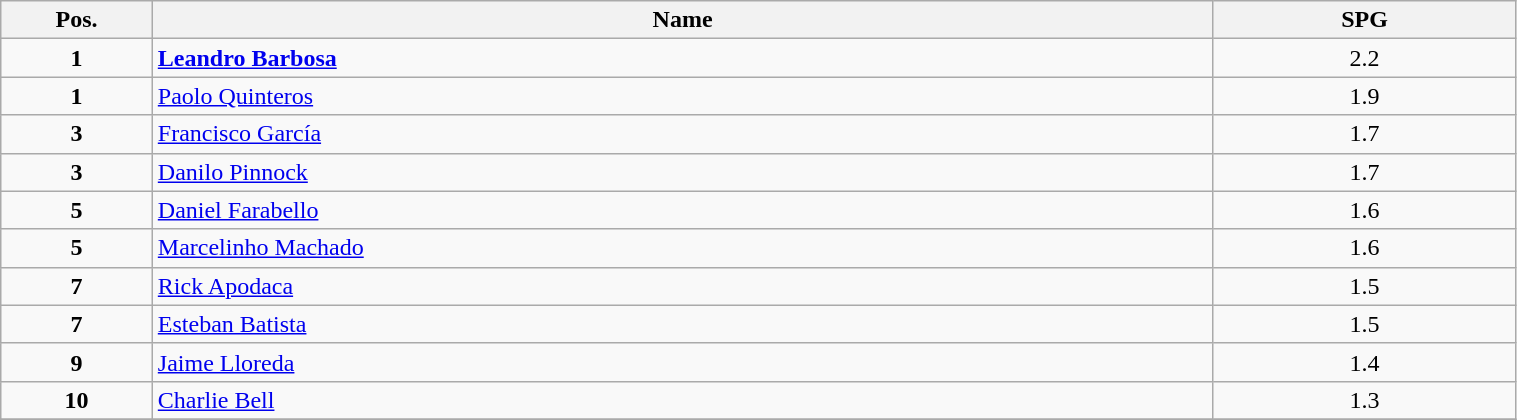<table class=wikitable width="80%">
<tr>
<th width="10%">Pos.</th>
<th width="70%">Name</th>
<th width="20%">SPG</th>
</tr>
<tr>
<td align=center><strong>1</strong></td>
<td> <strong><a href='#'>Leandro Barbosa</a></strong></td>
<td align=center>2.2</td>
</tr>
<tr>
<td align=center><strong>1</strong></td>
<td> <a href='#'>Paolo Quinteros</a></td>
<td align=center>1.9</td>
</tr>
<tr>
<td align=center><strong>3</strong></td>
<td> <a href='#'>Francisco García</a></td>
<td align=center>1.7</td>
</tr>
<tr>
<td align=center><strong>3</strong></td>
<td> <a href='#'>Danilo Pinnock</a></td>
<td align=center>1.7</td>
</tr>
<tr>
<td align=center><strong>5</strong></td>
<td> <a href='#'>Daniel Farabello</a></td>
<td align=center>1.6</td>
</tr>
<tr>
<td align=center><strong>5</strong></td>
<td> <a href='#'>Marcelinho Machado</a></td>
<td align=center>1.6</td>
</tr>
<tr>
<td align=center><strong>7</strong></td>
<td> <a href='#'>Rick Apodaca</a></td>
<td align=center>1.5</td>
</tr>
<tr>
<td align=center><strong>7</strong></td>
<td> <a href='#'>Esteban Batista</a></td>
<td align=center>1.5</td>
</tr>
<tr>
<td align=center><strong>9</strong></td>
<td> <a href='#'>Jaime Lloreda</a></td>
<td align=center>1.4</td>
</tr>
<tr>
<td align=center><strong>10</strong></td>
<td> <a href='#'>Charlie Bell</a></td>
<td align=center>1.3</td>
</tr>
<tr>
</tr>
</table>
